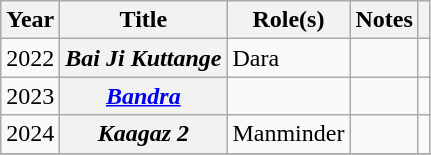<table class="wikitable sortable plainrowheaders">
<tr>
<th scope="col">Year</th>
<th scope="col">Title</th>
<th scope="col">Role(s)</th>
<th class="unsortable" scope="col">Notes</th>
<th class="unsortable" scope="col"></th>
</tr>
<tr>
<td>2022</td>
<th scope="row" align="left"><em>Bai Ji Kuttange</em></th>
<td>Dara</td>
<td></td>
<td></td>
</tr>
<tr>
<td>2023</td>
<th scope="row" align="left"><em><a href='#'>Bandra</a></em></th>
<td></td>
<td></td>
<td></td>
</tr>
<tr>
<td>2024</td>
<th scope="row" align="left"><em>Kaagaz 2</em></th>
<td>Manminder</td>
<td></td>
<td></td>
</tr>
<tr>
</tr>
</table>
